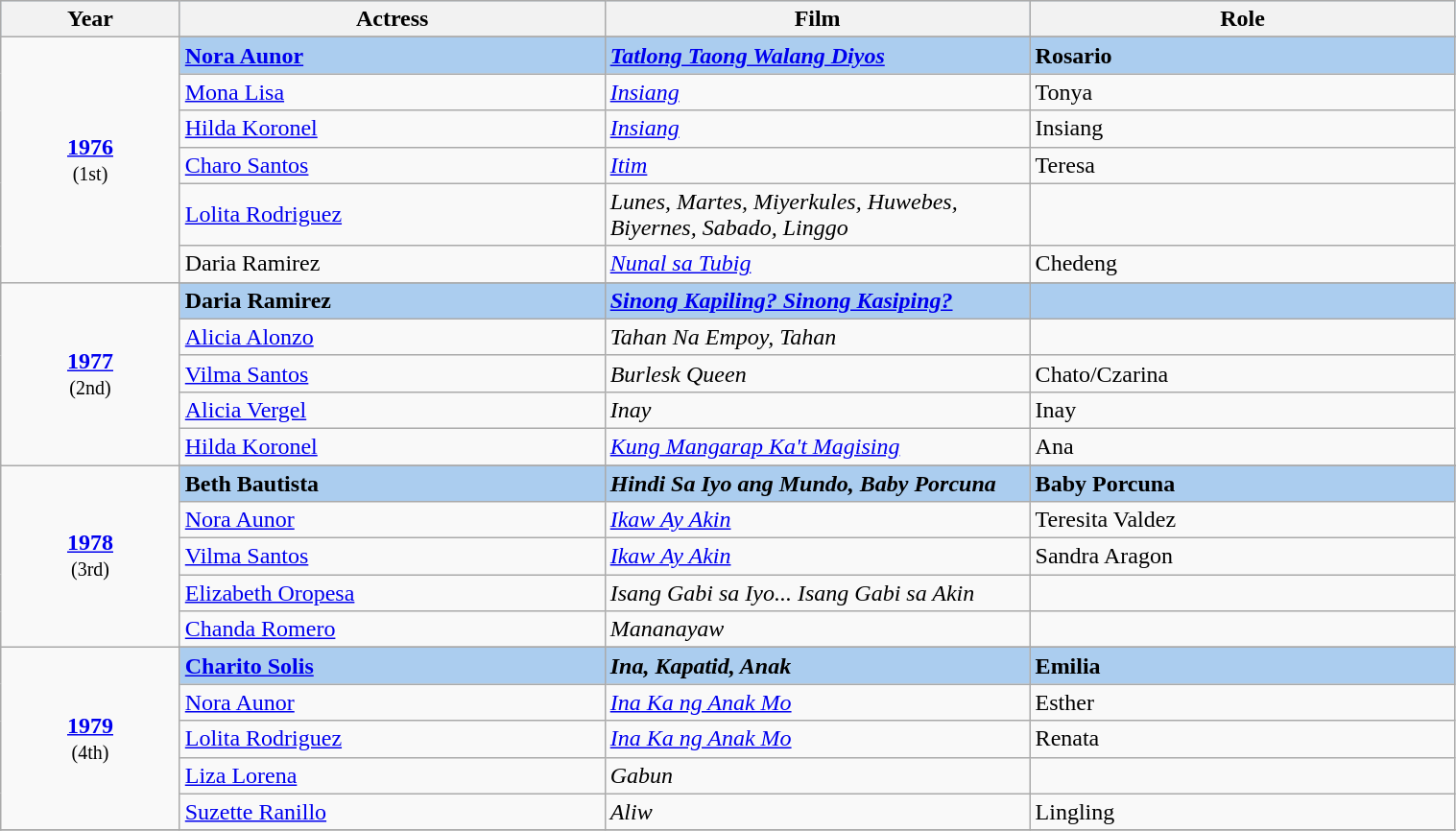<table class="wikitable" style="width:80%">
<tr bgcolor="#ABCDEF">
<th width="8%">Year</th>
<th width="19%">Actress</th>
<th width="19%">Film</th>
<th width="19%">Role</th>
</tr>
<tr>
<td rowspan=7 style="text-align:center"><strong><a href='#'>1976</a></strong><br><small>(1st)</small></td>
</tr>
<tr style="background:#ABCDEF">
<td><strong><a href='#'>Nora Aunor</a></strong></td>
<td><strong><em><a href='#'>Tatlong Taong Walang Diyos</a></em></strong></td>
<td><strong>Rosario</strong></td>
</tr>
<tr>
<td><a href='#'>Mona Lisa</a></td>
<td><em><a href='#'>Insiang</a></em></td>
<td>Tonya</td>
</tr>
<tr>
<td><a href='#'>Hilda Koronel</a></td>
<td><em><a href='#'>Insiang</a></em></td>
<td>Insiang</td>
</tr>
<tr>
<td><a href='#'>Charo Santos</a></td>
<td><em><a href='#'>Itim</a></em></td>
<td>Teresa</td>
</tr>
<tr>
<td><a href='#'>Lolita Rodriguez</a></td>
<td><em> Lunes, Martes, Miyerkules, Huwebes, Biyernes, Sabado, Linggo</em></td>
<td></td>
</tr>
<tr>
<td>Daria Ramirez</td>
<td><em><a href='#'>Nunal sa Tubig</a></em></td>
<td>Chedeng</td>
</tr>
<tr>
<td rowspan=6 style="text-align:center"><strong><a href='#'>1977</a></strong><br><small>(2nd)</small></td>
</tr>
<tr style="background:#ABCDEF">
<td><strong>Daria Ramirez</strong></td>
<td><strong><em><a href='#'>Sinong Kapiling? Sinong Kasiping?</a></em></strong></td>
<td></td>
</tr>
<tr>
<td><a href='#'>Alicia Alonzo</a></td>
<td><em>Tahan Na Empoy, Tahan</em></td>
<td></td>
</tr>
<tr>
<td><a href='#'>Vilma Santos</a></td>
<td><em>Burlesk Queen</em></td>
<td>Chato/Czarina</td>
</tr>
<tr>
<td><a href='#'>Alicia Vergel</a></td>
<td><em>Inay</em></td>
<td>Inay</td>
</tr>
<tr>
<td><a href='#'>Hilda Koronel</a></td>
<td><em><a href='#'>Kung Mangarap Ka't Magising</a></em></td>
<td>Ana</td>
</tr>
<tr>
<td rowspan=6 style="text-align:center"><strong><a href='#'>1978</a></strong><br><small>(3rd)</small></td>
</tr>
<tr style="background:#ABCDEF">
<td><strong>Beth Bautista</strong></td>
<td><strong><em>Hindi Sa Iyo ang Mundo, Baby Porcuna</em></strong></td>
<td><strong>Baby Porcuna</strong></td>
</tr>
<tr>
<td><a href='#'>Nora Aunor</a></td>
<td><em><a href='#'>Ikaw Ay Akin</a></em></td>
<td>Teresita Valdez</td>
</tr>
<tr>
<td><a href='#'>Vilma Santos</a></td>
<td><em><a href='#'>Ikaw Ay Akin</a></em></td>
<td>Sandra Aragon</td>
</tr>
<tr>
<td><a href='#'>Elizabeth Oropesa</a></td>
<td><em>Isang Gabi sa Iyo... Isang Gabi sa Akin</em></td>
<td></td>
</tr>
<tr>
<td><a href='#'>Chanda Romero</a></td>
<td><em> Mananayaw</em></td>
<td></td>
</tr>
<tr>
<td rowspan=6 style="text-align:center"><strong><a href='#'>1979</a></strong><br><small>(4th)</small></td>
</tr>
<tr style="background:#ABCDEF">
<td><strong><a href='#'>Charito Solis</a></strong></td>
<td><strong><em>Ina, Kapatid, Anak</em></strong></td>
<td><strong>Emilia</strong></td>
</tr>
<tr>
<td><a href='#'>Nora Aunor</a></td>
<td><em><a href='#'>Ina Ka ng Anak Mo</a></em></td>
<td>Esther</td>
</tr>
<tr>
<td><a href='#'>Lolita Rodriguez</a></td>
<td><em><a href='#'>Ina Ka ng Anak Mo</a></em></td>
<td>Renata</td>
</tr>
<tr>
<td><a href='#'>Liza Lorena</a></td>
<td><em>Gabun</em></td>
<td></td>
</tr>
<tr>
<td><a href='#'>Suzette Ranillo</a></td>
<td><em>Aliw</em></td>
<td>Lingling</td>
</tr>
<tr>
</tr>
</table>
